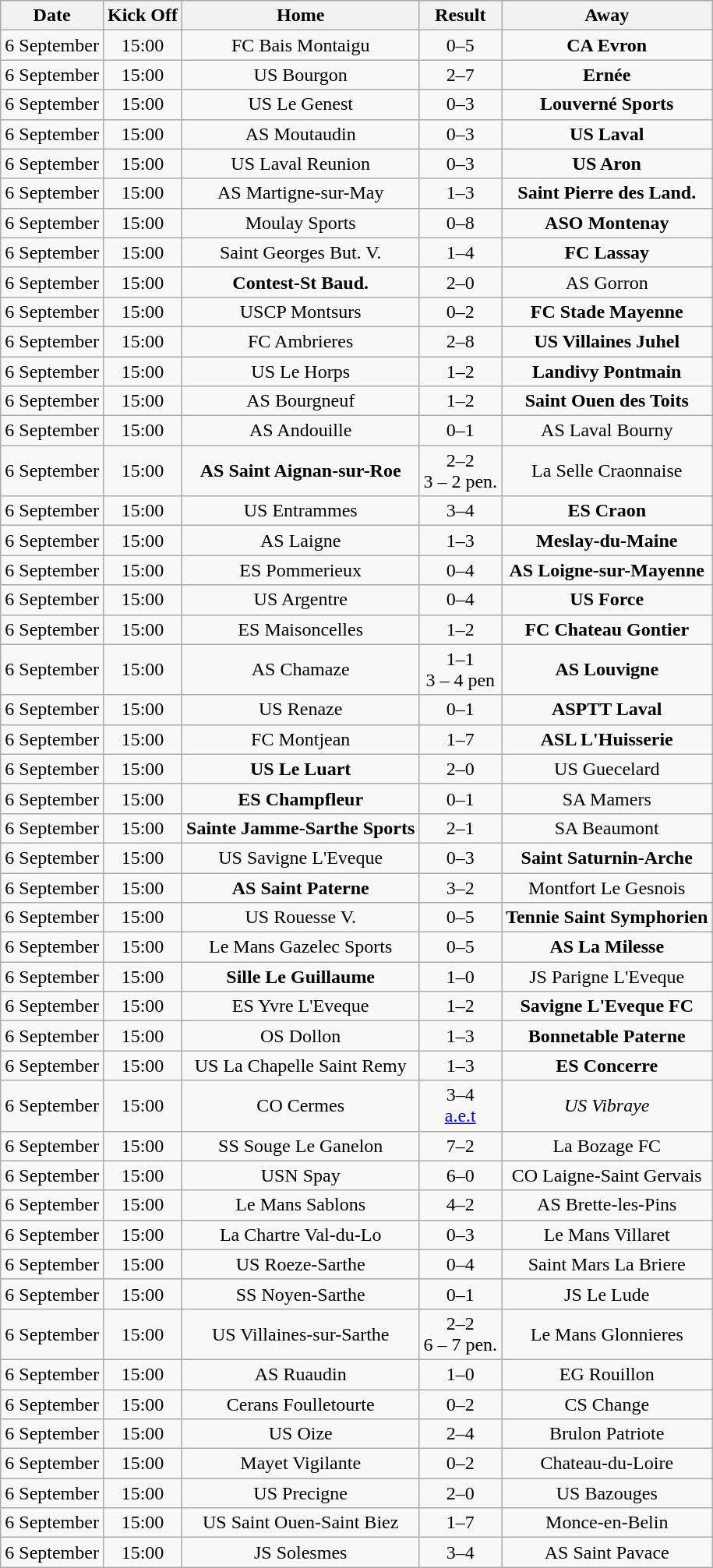<table class="wikitable" style="text-align:center;">
<tr>
<th scope="col">Date</th>
<th scope="col">Kick Off</th>
<th scope="col">Home</th>
<th scope="col">Result</th>
<th scope="col">Away</th>
</tr>
<tr>
<td>6 September</td>
<td>15:00</td>
<td>FC Bais Montaigu</td>
<td>0–5</td>
<td><strong>CA Evron</strong></td>
</tr>
<tr>
<td>6 September</td>
<td>15:00</td>
<td>US Bourgon</td>
<td>2–7</td>
<td><strong>Ernée</strong></td>
</tr>
<tr>
<td>6 September</td>
<td>15:00</td>
<td>US Le Genest</td>
<td>0–3</td>
<td><strong>Louverné Sports</strong></td>
</tr>
<tr>
<td>6 September</td>
<td>15:00</td>
<td>AS Moutaudin</td>
<td>0–3</td>
<td><strong>US Laval</strong></td>
</tr>
<tr>
<td>6 September</td>
<td>15:00</td>
<td>US Laval Reunion</td>
<td>0–3</td>
<td><strong>US Aron</strong></td>
</tr>
<tr>
<td>6 September</td>
<td>15:00</td>
<td>AS Martigne-sur-May</td>
<td>1–3</td>
<td><strong>Saint Pierre des Land.</strong></td>
</tr>
<tr>
<td>6 September</td>
<td>15:00</td>
<td>Moulay Sports</td>
<td>0–8</td>
<td><strong>ASO Montenay</strong></td>
</tr>
<tr>
<td>6 September</td>
<td>15:00</td>
<td>Saint Georges But. V.</td>
<td>1–4</td>
<td><strong>FC Lassay</strong></td>
</tr>
<tr>
<td>6 September</td>
<td>15:00</td>
<td><strong>Contest-St Baud.</strong></td>
<td>2–0</td>
<td>AS Gorron</td>
</tr>
<tr>
<td>6 September</td>
<td>15:00</td>
<td>USCP Montsurs</td>
<td>0–2</td>
<td><strong>FC Stade Mayenne</strong></td>
</tr>
<tr>
<td>6 September</td>
<td>15:00</td>
<td>FC Ambrieres</td>
<td>2–8</td>
<td><strong> US Villaines Juhel</strong></td>
</tr>
<tr>
<td>6 September</td>
<td>15:00</td>
<td>US Le Horps</td>
<td>1–2</td>
<td><strong>Landivy Pontmain</strong></td>
</tr>
<tr>
<td>6 September</td>
<td>15:00</td>
<td>AS Bourgneuf</td>
<td>1–2</td>
<td><strong>Saint Ouen des Toits</strong></td>
</tr>
<tr>
<td>6 September</td>
<td>15:00</td>
<td>AS Andouille</td>
<td>0–1</td>
<td>AS Laval Bourny</td>
</tr>
<tr>
<td>6 September</td>
<td>15:00</td>
<td><strong>AS Saint Aignan-sur-Roe</strong></td>
<td>2–2 <br> 3 – 2 pen.</td>
<td>La Selle Craonnaise</td>
</tr>
<tr>
<td>6 September</td>
<td>15:00</td>
<td>US Entrammes</td>
<td>3–4</td>
<td><strong>ES Craon</strong></td>
</tr>
<tr>
<td>6 September</td>
<td>15:00</td>
<td>AS Laigne</td>
<td>1–3</td>
<td><strong>Meslay-du-Maine</strong></td>
</tr>
<tr>
<td>6 September</td>
<td>15:00</td>
<td>ES Pommerieux</td>
<td>0–4</td>
<td><strong>AS Loigne-sur-Mayenne</strong></td>
</tr>
<tr>
<td>6 September</td>
<td>15:00</td>
<td>US Argentre</td>
<td>0–4</td>
<td><strong>US Force</strong></td>
</tr>
<tr>
<td>6 September</td>
<td>15:00</td>
<td>ES Maisoncelles</td>
<td>1–2</td>
<td><strong>FC Chateau Gontier</strong></td>
</tr>
<tr>
<td>6 September</td>
<td>15:00</td>
<td>AS Chamaze</td>
<td>1–1 <br> 3 – 4 pen</td>
<td><strong>AS Louvigne</strong></td>
</tr>
<tr>
<td>6 September</td>
<td>15:00</td>
<td>US Renaze</td>
<td>0–1</td>
<td><strong>ASPTT Laval</strong></td>
</tr>
<tr>
<td>6 September</td>
<td>15:00</td>
<td>FC Montjean</td>
<td>1–7</td>
<td><strong>ASL L'Huisserie</strong></td>
</tr>
<tr>
<td>6 September</td>
<td>15:00</td>
<td><strong>US Le Luart</strong></td>
<td>2–0</td>
<td>US Guecelard</td>
</tr>
<tr>
<td>6 September</td>
<td>15:00</td>
<td><strong>ES Champfleur</strong></td>
<td>0–1</td>
<td>SA Mamers</td>
</tr>
<tr>
<td>6 September</td>
<td>15:00</td>
<td><strong>Sainte Jamme-Sarthe Sports</strong></td>
<td>2–1</td>
<td>SA Beaumont</td>
</tr>
<tr>
<td>6 September</td>
<td>15:00</td>
<td>US Savigne L'Eveque</td>
<td>0–3</td>
<td><strong>Saint Saturnin-Arche</strong></td>
</tr>
<tr>
<td>6 September</td>
<td>15:00</td>
<td><strong>AS Saint Paterne</strong></td>
<td>3–2</td>
<td>Montfort Le Gesnois</td>
</tr>
<tr>
<td>6 September</td>
<td>15:00</td>
<td>US Rouesse V.</td>
<td>0–5</td>
<td><strong>Tennie Saint Symphorien</strong></td>
</tr>
<tr>
<td>6 September</td>
<td>15:00</td>
<td>Le Mans Gazelec Sports</td>
<td>0–5</td>
<td><strong>AS La Milesse</strong></td>
</tr>
<tr>
<td>6 September</td>
<td>15:00</td>
<td><strong>Sille Le Guillaume</strong></td>
<td>1–0</td>
<td>JS Parigne L'Eveque</td>
</tr>
<tr>
<td>6 September</td>
<td>15:00</td>
<td>ES Yvre L'Eveque</td>
<td>1–2</td>
<td><strong>Savigne L'Eveque FC</strong></td>
</tr>
<tr>
<td>6 September</td>
<td>15:00</td>
<td>OS Dollon</td>
<td>1–3</td>
<td><strong>Bonnetable Paterne</strong></td>
</tr>
<tr>
<td>6 September</td>
<td>15:00</td>
<td>US La Chapelle Saint Remy</td>
<td>1–3</td>
<td><strong>ES Concerre</strong></td>
</tr>
<tr>
<td>6 September</td>
<td>15:00</td>
<td>CO Cermes</td>
<td>3–4 <br> <a href='#'>a.e.t</a></td>
<td><em>US Vibraye<strong></td>
</tr>
<tr>
<td>6 September</td>
<td>15:00</td>
<td></strong>SS Souge Le Ganelon<strong></td>
<td>7–2</td>
<td>La Bozage FC</td>
</tr>
<tr>
<td>6 September</td>
<td>15:00</td>
<td></strong>USN Spay<strong></td>
<td>6–0</td>
<td>CO Laigne-Saint Gervais</td>
</tr>
<tr>
<td>6 September</td>
<td>15:00</td>
<td></strong>Le Mans Sablons<strong></td>
<td>4–2</td>
<td>AS Brette-les-Pins</td>
</tr>
<tr>
<td>6 September</td>
<td>15:00</td>
<td>La Chartre Val-du-Lo</td>
<td>0–3</td>
<td></strong>Le Mans Villaret<strong></td>
</tr>
<tr>
<td>6 September</td>
<td>15:00</td>
<td>US Roeze-Sarthe</td>
<td>0–4</td>
<td></strong>Saint Mars La Briere<strong></td>
</tr>
<tr>
<td>6 September</td>
<td>15:00</td>
<td>SS Noyen-Sarthe</td>
<td>0–1</td>
<td>JS Le Lude</td>
</tr>
<tr>
<td>6 September</td>
<td>15:00</td>
<td>US Villaines-sur-Sarthe</td>
<td>2–2 <br> 6 – 7 pen.</td>
<td></strong>Le Mans Glonnieres<strong></td>
</tr>
<tr>
<td>6 September</td>
<td>15:00</td>
<td></strong>AS Ruaudin<strong></td>
<td>1–0</td>
<td>EG Rouillon</td>
</tr>
<tr>
<td>6 September</td>
<td>15:00</td>
<td>Cerans Foulletourte</td>
<td>0–2</td>
<td></strong>CS Change<strong></td>
</tr>
<tr>
<td>6 September</td>
<td>15:00</td>
<td>US Oize</td>
<td>2–4</td>
<td></strong>Brulon Patriote<strong></td>
</tr>
<tr>
<td>6 September</td>
<td>15:00</td>
<td>Mayet Vigilante</td>
<td>0–2</td>
<td></strong>Chateau-du-Loire<strong></td>
</tr>
<tr>
<td>6 September</td>
<td>15:00</td>
<td></strong>US Precigne<strong></td>
<td>2–0</td>
<td>US Bazouges</td>
</tr>
<tr>
<td>6 September</td>
<td>15:00</td>
<td>US Saint Ouen-Saint Biez</td>
<td>1–7</td>
<td></strong>Monce-en-Belin<strong></td>
</tr>
<tr>
<td>6 September</td>
<td>15:00</td>
<td>JS Solesmes</td>
<td>3–4</td>
<td></strong>AS Saint Pavace<strong></td>
</tr>
</table>
